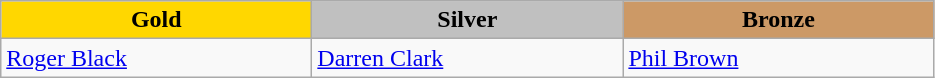<table class="wikitable" style="text-align:left">
<tr align="center">
<td width=200 bgcolor=gold><strong>Gold</strong></td>
<td width=200 bgcolor=silver><strong>Silver</strong></td>
<td width=200 bgcolor=CC9966><strong>Bronze</strong></td>
</tr>
<tr>
<td><a href='#'>Roger Black</a><br><em></em></td>
<td><a href='#'>Darren Clark</a><br><em></em></td>
<td><a href='#'>Phil Brown</a><br><em></em></td>
</tr>
</table>
